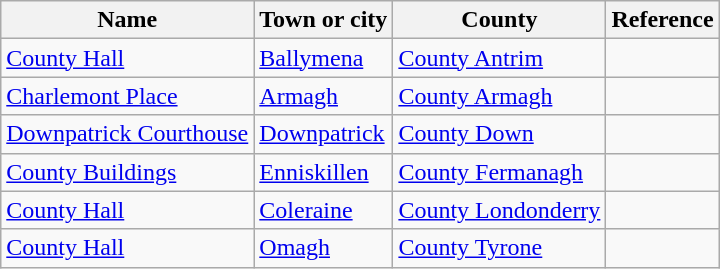<table class="wikitable sortable">
<tr>
<th>Name</th>
<th>Town or city</th>
<th>County</th>
<th>Reference</th>
</tr>
<tr>
<td><a href='#'>County Hall</a></td>
<td><a href='#'>Ballymena</a></td>
<td><a href='#'>County Antrim</a></td>
<td></td>
</tr>
<tr>
<td><a href='#'>Charlemont Place</a></td>
<td><a href='#'>Armagh</a></td>
<td><a href='#'>County Armagh</a></td>
<td></td>
</tr>
<tr>
<td><a href='#'>Downpatrick Courthouse</a></td>
<td><a href='#'>Downpatrick</a></td>
<td><a href='#'>County Down</a></td>
<td></td>
</tr>
<tr>
<td><a href='#'>County Buildings</a></td>
<td><a href='#'>Enniskillen</a></td>
<td><a href='#'>County Fermanagh</a></td>
<td></td>
</tr>
<tr>
<td><a href='#'>County Hall</a></td>
<td><a href='#'>Coleraine</a></td>
<td><a href='#'>County Londonderry</a></td>
<td></td>
</tr>
<tr>
<td><a href='#'>County Hall</a></td>
<td><a href='#'>Omagh</a></td>
<td><a href='#'>County Tyrone</a></td>
<td></td>
</tr>
</table>
